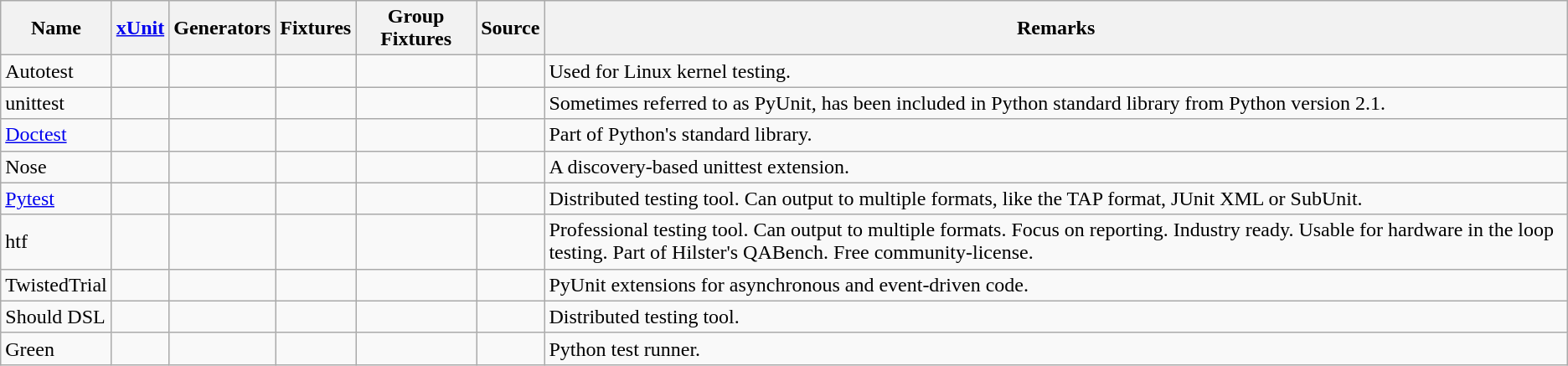<table class="wikitable sortable">
<tr>
<th>Name</th>
<th><a href='#'>xUnit</a></th>
<th>Generators</th>
<th>Fixtures</th>
<th>Group Fixtures</th>
<th>Source</th>
<th>Remarks</th>
</tr>
<tr>
<td>Autotest</td>
<td></td>
<td></td>
<td></td>
<td></td>
<td></td>
<td>Used for Linux kernel testing.</td>
</tr>
<tr>
<td>unittest</td>
<td></td>
<td></td>
<td></td>
<td></td>
<td></td>
<td>Sometimes referred to as PyUnit, has been included in Python standard library from Python version 2.1.</td>
</tr>
<tr>
<td><a href='#'>Doctest</a></td>
<td></td>
<td></td>
<td></td>
<td></td>
<td></td>
<td>Part of Python's standard library.</td>
</tr>
<tr>
<td>Nose</td>
<td></td>
<td></td>
<td></td>
<td></td>
<td></td>
<td>A discovery-based unittest extension.</td>
</tr>
<tr>
<td><a href='#'>Pytest</a></td>
<td></td>
<td></td>
<td></td>
<td></td>
<td></td>
<td>Distributed testing tool. Can output to multiple formats, like the TAP format, JUnit XML or SubUnit.</td>
</tr>
<tr>
<td>htf</td>
<td></td>
<td></td>
<td></td>
<td></td>
<td></td>
<td>Professional testing tool. Can output to multiple formats. Focus on reporting. Industry ready. Usable for hardware in the loop testing. Part of Hilster's QABench. Free community-license.</td>
</tr>
<tr>
<td>TwistedTrial</td>
<td></td>
<td></td>
<td></td>
<td></td>
<td></td>
<td>PyUnit extensions for asynchronous and event-driven code.</td>
</tr>
<tr>
<td>Should DSL</td>
<td></td>
<td></td>
<td></td>
<td></td>
<td></td>
<td>Distributed testing tool.</td>
</tr>
<tr>
<td>Green</td>
<td></td>
<td></td>
<td></td>
<td></td>
<td></td>
<td>Python test runner.</td>
</tr>
</table>
